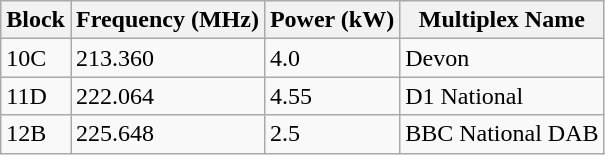<table class="wikitable sortable">
<tr>
<th>Block</th>
<th>Frequency (MHz)</th>
<th>Power (kW)</th>
<th>Multiplex Name</th>
</tr>
<tr>
<td>10C</td>
<td>213.360</td>
<td>4.0</td>
<td>Devon</td>
</tr>
<tr>
<td>11D</td>
<td>222.064</td>
<td>4.55</td>
<td>D1 National</td>
</tr>
<tr>
<td>12B</td>
<td>225.648</td>
<td>2.5</td>
<td>BBC National DAB</td>
</tr>
</table>
